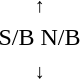<table style="text-align:center;">
<tr>
<td><small>  ↑ </small></td>
</tr>
<tr>
<td><span>S/B</span>   <span>N/B</span></td>
</tr>
<tr>
<td><small> ↓  </small></td>
</tr>
</table>
